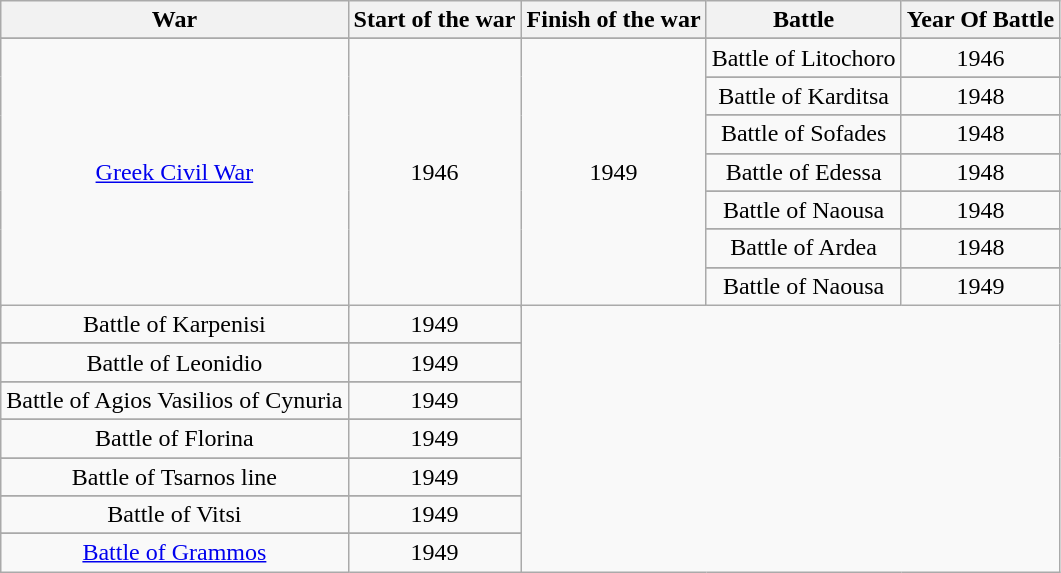<table class="wikitable" style="text-align:center">
<tr>
<th class="unsortable">War</th>
<th>Start of the war</th>
<th>Finish of the war</th>
<th class="unsortable">Battle</th>
<th>Year Of Battle</th>
</tr>
<tr>
</tr>
<tr>
<td rowspan=14><a href='#'>Greek Civil War</a></td>
<td rowspan=14>1946</td>
<td rowspan=14>1949</td>
<td>Battle of Litochoro</td>
<td>1946</td>
</tr>
<tr>
</tr>
<tr>
<td>Battle of Karditsa</td>
<td>1948</td>
</tr>
<tr>
</tr>
<tr>
<td>Battle of Sofades</td>
<td>1948</td>
</tr>
<tr>
</tr>
<tr>
<td>Battle of Edessa</td>
<td>1948</td>
</tr>
<tr>
</tr>
<tr>
<td>Battle of Naousa</td>
<td>1948</td>
</tr>
<tr>
</tr>
<tr>
<td>Battle of Ardea</td>
<td>1948</td>
</tr>
<tr>
</tr>
<tr>
<td>Battle of Naousa</td>
<td>1949</td>
</tr>
<tr>
</tr>
<tr>
<td>Battle of Karpenisi</td>
<td>1949</td>
</tr>
<tr>
</tr>
<tr>
<td>Battle of Leonidio</td>
<td>1949</td>
</tr>
<tr>
</tr>
<tr>
<td>Battle of Agios Vasilios of Cynuria</td>
<td>1949</td>
</tr>
<tr>
</tr>
<tr>
<td>Battle of Florina</td>
<td>1949</td>
</tr>
<tr>
</tr>
<tr>
<td>Battle of Tsarnos line</td>
<td>1949</td>
</tr>
<tr>
</tr>
<tr>
<td>Battle of Vitsi</td>
<td>1949</td>
</tr>
<tr>
</tr>
<tr>
<td><a href='#'>Battle of Grammos</a></td>
<td>1949</td>
</tr>
</table>
